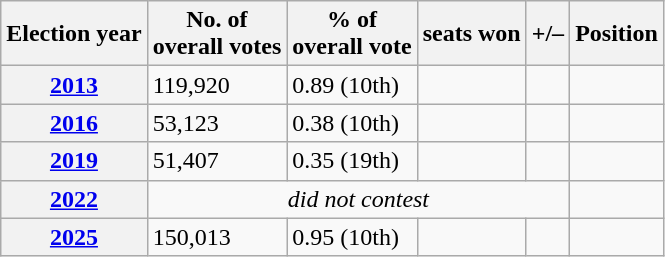<table class=wikitable>
<tr>
<th>Election year</th>
<th>No. of<br>overall votes</th>
<th>% of<br>overall vote</th>
<th>seats won</th>
<th>+/–</th>
<th>Position</th>
</tr>
<tr>
<th><a href='#'>2013</a></th>
<td>119,920</td>
<td>0.89 (10th)</td>
<td></td>
<td></td>
<td></td>
</tr>
<tr>
<th><a href='#'>2016</a></th>
<td>53,123</td>
<td>0.38 (10th)</td>
<td></td>
<td></td>
<td></td>
</tr>
<tr>
<th><a href='#'>2019</a></th>
<td>51,407</td>
<td>0.35 (19th)</td>
<td></td>
<td></td>
<td></td>
</tr>
<tr>
<th><a href='#'>2022</a></th>
<td colspan=4 align=center><em>did not contest</em></td>
<td></td>
</tr>
<tr>
<th><a href='#'>2025</a></th>
<td>150,013</td>
<td>0.95 (10th)</td>
<td></td>
<td></td>
<td></td>
</tr>
</table>
